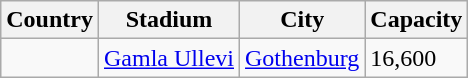<table class="wikitable sortable">
<tr>
<th>Country</th>
<th>Stadium</th>
<th>City</th>
<th>Capacity</th>
</tr>
<tr>
<td></td>
<td><a href='#'>Gamla Ullevi</a></td>
<td><a href='#'>Gothenburg</a></td>
<td>16,600</td>
</tr>
</table>
